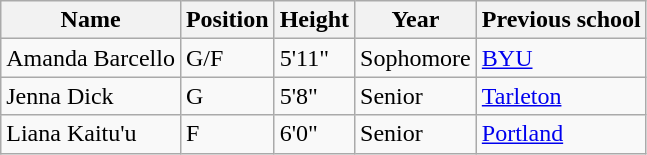<table class="wikitable">
<tr>
<th>Name</th>
<th>Position</th>
<th>Height</th>
<th>Year</th>
<th>Previous school</th>
</tr>
<tr>
<td>Amanda Barcello</td>
<td>G/F</td>
<td>5'11"</td>
<td>Sophomore</td>
<td><a href='#'>BYU</a></td>
</tr>
<tr>
<td>Jenna Dick</td>
<td>G</td>
<td>5'8"</td>
<td>Senior</td>
<td><a href='#'>Tarleton</a></td>
</tr>
<tr>
<td>Liana Kaitu'u</td>
<td>F</td>
<td>6'0"</td>
<td>Senior</td>
<td><a href='#'>Portland</a></td>
</tr>
</table>
